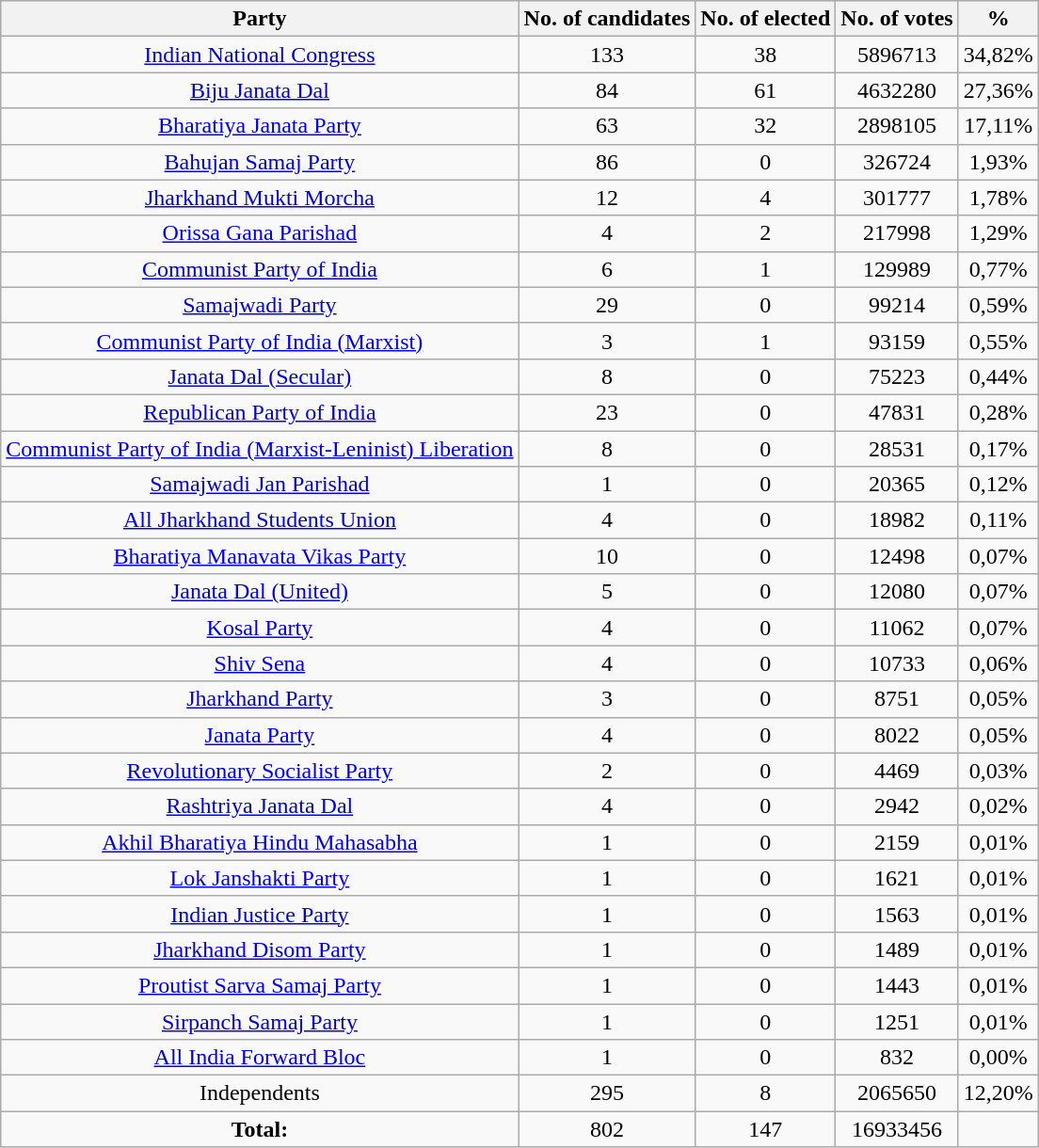<table class="wikitable sortable"  style="text-align: center;">
<tr bgcolor="efefef">
<th>Party</th>
<th>No. of candidates</th>
<th>No. of elected</th>
<th>No. of votes</th>
<th>%</th>
</tr>
<tr>
<td><a href='#'>Indian National Congress</a></td>
<td>133</td>
<td>38</td>
<td>5896713</td>
<td>34,82%</td>
</tr>
<tr>
<td><a href='#'>Biju Janata Dal</a></td>
<td>84</td>
<td>61</td>
<td>4632280</td>
<td>27,36%</td>
</tr>
<tr>
<td><a href='#'>Bharatiya Janata Party</a></td>
<td>63</td>
<td>32</td>
<td>2898105</td>
<td>17,11%</td>
</tr>
<tr>
<td><a href='#'>Bahujan Samaj Party</a></td>
<td>86</td>
<td>0</td>
<td>326724</td>
<td>1,93%</td>
</tr>
<tr>
<td><a href='#'>Jharkhand Mukti Morcha</a></td>
<td>12</td>
<td>4</td>
<td>301777</td>
<td>1,78%</td>
</tr>
<tr>
<td><a href='#'>Orissa Gana Parishad</a></td>
<td>4</td>
<td>2</td>
<td>217998</td>
<td>1,29%</td>
</tr>
<tr>
<td><a href='#'>Communist Party of India</a></td>
<td>6</td>
<td>1</td>
<td>129989</td>
<td>0,77%</td>
</tr>
<tr>
<td><a href='#'>Samajwadi Party</a></td>
<td>29</td>
<td>0</td>
<td>99214</td>
<td>0,59%</td>
</tr>
<tr>
<td><a href='#'>Communist Party of India (Marxist)</a></td>
<td>3</td>
<td>1</td>
<td>93159</td>
<td>0,55%</td>
</tr>
<tr>
<td><a href='#'>Janata Dal (Secular)</a></td>
<td>8</td>
<td>0</td>
<td>75223</td>
<td>0,44%</td>
</tr>
<tr>
<td><a href='#'>Republican Party of India</a></td>
<td>23</td>
<td>0</td>
<td>47831</td>
<td>0,28%</td>
</tr>
<tr>
<td><a href='#'>Communist Party of India (Marxist-Leninist) Liberation</a></td>
<td>8</td>
<td>0</td>
<td>28531</td>
<td>0,17%</td>
</tr>
<tr>
<td><a href='#'>Samajwadi Jan Parishad</a></td>
<td>1</td>
<td>0</td>
<td>20365</td>
<td>0,12%</td>
</tr>
<tr>
<td><a href='#'>All Jharkhand Students Union</a></td>
<td>4</td>
<td>0</td>
<td>18982</td>
<td>0,11%</td>
</tr>
<tr>
<td><a href='#'>Bharatiya Manavata Vikas Party</a></td>
<td>10</td>
<td>0</td>
<td>12498</td>
<td>0,07%</td>
</tr>
<tr>
<td><a href='#'>Janata Dal (United)</a></td>
<td>5</td>
<td>0</td>
<td>12080</td>
<td>0,07%</td>
</tr>
<tr>
<td><a href='#'>Kosal Party</a></td>
<td>4</td>
<td>0</td>
<td>11062</td>
<td>0,07%</td>
</tr>
<tr>
<td><a href='#'>Shiv Sena</a></td>
<td>4</td>
<td>0</td>
<td>10733</td>
<td>0,06%</td>
</tr>
<tr>
<td><a href='#'>Jharkhand Party</a></td>
<td>3</td>
<td>0</td>
<td>8751</td>
<td>0,05%</td>
</tr>
<tr>
<td><a href='#'>Janata Party</a></td>
<td>4</td>
<td>0</td>
<td>8022</td>
<td>0,05%</td>
</tr>
<tr>
<td><a href='#'>Revolutionary Socialist Party</a></td>
<td>2</td>
<td>0</td>
<td>4469</td>
<td>0,03%</td>
</tr>
<tr>
<td><a href='#'>Rashtriya Janata Dal</a></td>
<td>4</td>
<td>0</td>
<td>2942</td>
<td>0,02%</td>
</tr>
<tr>
<td><a href='#'>Akhil Bharatiya Hindu Mahasabha</a></td>
<td>1</td>
<td>0</td>
<td>2159</td>
<td>0,01%</td>
</tr>
<tr>
<td><a href='#'>Lok Janshakti Party</a></td>
<td>1</td>
<td>0</td>
<td>1621</td>
<td>0,01%</td>
</tr>
<tr>
<td><a href='#'>Indian Justice Party</a></td>
<td>1</td>
<td>0</td>
<td>1563</td>
<td>0,01%</td>
</tr>
<tr>
<td><a href='#'>Jharkhand Disom Party</a></td>
<td>1</td>
<td>0</td>
<td>1489</td>
<td>0,01%</td>
</tr>
<tr>
<td><a href='#'>Proutist Sarva Samaj Party</a></td>
<td>1</td>
<td>0</td>
<td>1443</td>
<td>0,01%</td>
</tr>
<tr>
<td><a href='#'>Sirpanch Samaj Party</a></td>
<td>1</td>
<td>0</td>
<td>1251</td>
<td>0,01%</td>
</tr>
<tr>
<td><a href='#'>All India Forward Bloc</a></td>
<td>1</td>
<td>0</td>
<td>832</td>
<td>0,00%</td>
</tr>
<tr>
<td>Independents</td>
<td>295</td>
<td>8</td>
<td>2065650</td>
<td>12,20%</td>
</tr>
<tr>
<td><strong>Total:</strong></td>
<td>802</td>
<td>147</td>
<td>16933456</td>
<td></td>
</tr>
</table>
